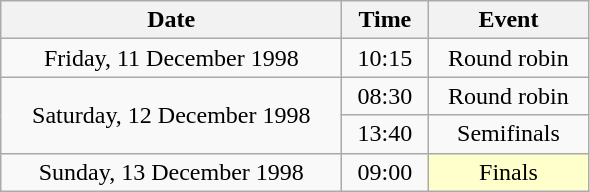<table class = "wikitable" style="text-align:center;">
<tr>
<th width=220>Date</th>
<th width=50>Time</th>
<th width=100>Event</th>
</tr>
<tr>
<td>Friday, 11 December 1998</td>
<td>10:15</td>
<td>Round robin</td>
</tr>
<tr>
<td rowspan=2>Saturday, 12 December 1998</td>
<td>08:30</td>
<td>Round robin</td>
</tr>
<tr>
<td>13:40</td>
<td>Semifinals</td>
</tr>
<tr>
<td>Sunday, 13 December 1998</td>
<td>09:00</td>
<td bgcolor=ffffcc>Finals</td>
</tr>
</table>
